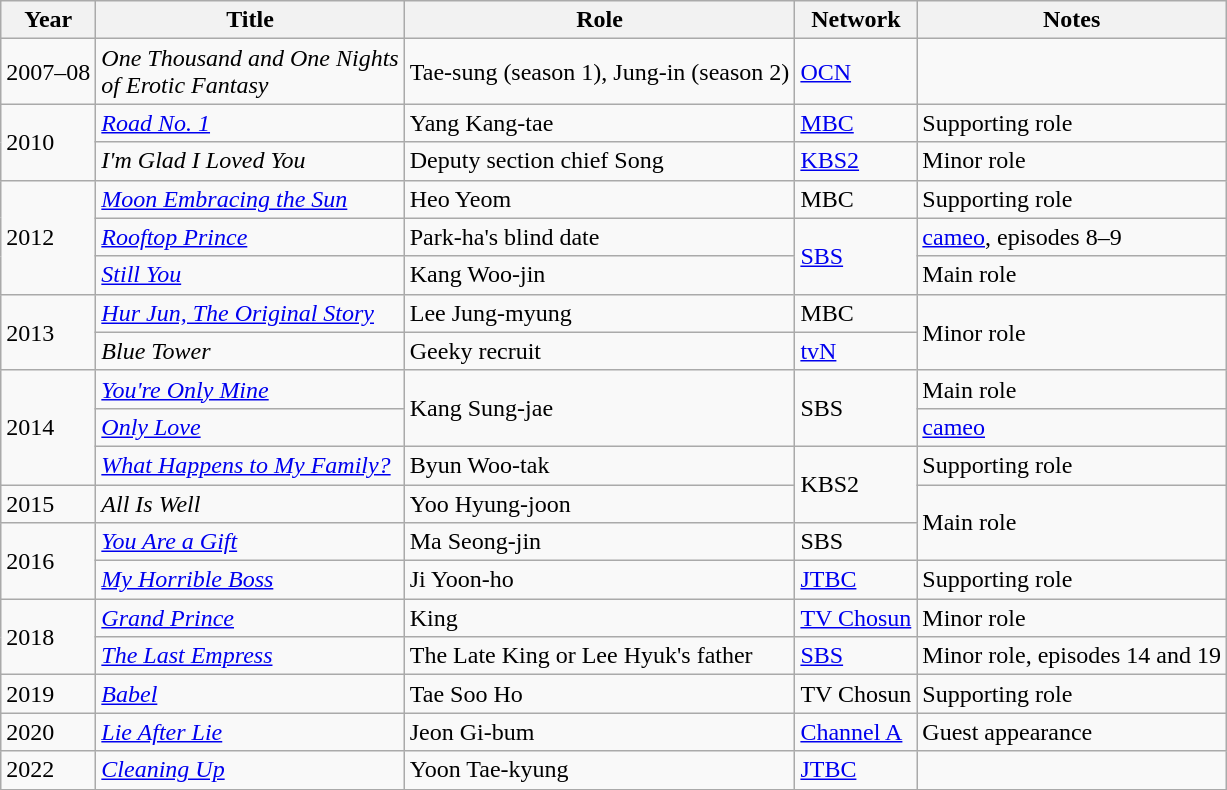<table class="wikitable">
<tr>
<th>Year</th>
<th>Title</th>
<th>Role</th>
<th>Network</th>
<th>Notes</th>
</tr>
<tr>
<td>2007–08</td>
<td><em>One Thousand and One Nights <br> of Erotic Fantasy</em></td>
<td>Tae-sung (season 1), Jung-in (season 2)</td>
<td><a href='#'>OCN</a></td>
<td></td>
</tr>
<tr>
<td rowspan="2">2010</td>
<td><em><a href='#'>Road No. 1</a></em></td>
<td>Yang Kang-tae</td>
<td><a href='#'>MBC</a></td>
<td>Supporting role</td>
</tr>
<tr>
<td><em>I'm Glad I Loved You</em></td>
<td>Deputy section chief Song</td>
<td><a href='#'>KBS2</a></td>
<td>Minor role</td>
</tr>
<tr>
<td rowspan="3">2012</td>
<td><em><a href='#'>Moon Embracing the Sun</a></em></td>
<td>Heo Yeom</td>
<td>MBC</td>
<td>Supporting role</td>
</tr>
<tr>
<td><em><a href='#'>Rooftop Prince</a></em></td>
<td>Park-ha's blind date</td>
<td rowspan="2"><a href='#'>SBS</a></td>
<td><a href='#'>cameo</a>, episodes 8–9</td>
</tr>
<tr>
<td><em><a href='#'>Still You</a></em></td>
<td>Kang Woo-jin</td>
<td>Main role</td>
</tr>
<tr>
<td rowspan="2">2013</td>
<td><em><a href='#'>Hur Jun, The Original Story</a></em></td>
<td>Lee Jung-myung</td>
<td>MBC</td>
<td rowspan="2">Minor role</td>
</tr>
<tr>
<td><em>Blue Tower</em></td>
<td>Geeky recruit</td>
<td><a href='#'>tvN</a></td>
</tr>
<tr>
<td rowspan=3>2014</td>
<td><em><a href='#'>You're Only Mine</a></em></td>
<td rowspan="2">Kang Sung-jae</td>
<td rowspan="2">SBS</td>
<td>Main role</td>
</tr>
<tr>
<td><em><a href='#'>Only Love</a></em></td>
<td><a href='#'>cameo</a></td>
</tr>
<tr>
<td><em><a href='#'>What Happens to My Family?</a></em></td>
<td>Byun Woo-tak</td>
<td rowspan="2">KBS2</td>
<td>Supporting role</td>
</tr>
<tr>
<td>2015</td>
<td><em>All Is Well</em></td>
<td>Yoo Hyung-joon</td>
<td rowspan="2">Main role</td>
</tr>
<tr>
<td rowspan=2>2016</td>
<td><em><a href='#'>You Are a Gift</a></em></td>
<td>Ma Seong-jin</td>
<td>SBS</td>
</tr>
<tr>
<td><em><a href='#'>My Horrible Boss</a></em></td>
<td>Ji Yoon-ho</td>
<td><a href='#'>JTBC</a></td>
<td>Supporting role</td>
</tr>
<tr>
<td rowspan=2>2018</td>
<td><em><a href='#'>Grand Prince</a></em></td>
<td>King</td>
<td><a href='#'>TV Chosun</a></td>
<td>Minor role</td>
</tr>
<tr>
<td><em><a href='#'>The Last Empress</a></em></td>
<td>The Late King or Lee Hyuk's father</td>
<td><a href='#'>SBS</a></td>
<td>Minor role, episodes 14 and 19</td>
</tr>
<tr>
<td>2019</td>
<td><em><a href='#'>Babel</a></em></td>
<td>Tae Soo Ho</td>
<td>TV Chosun</td>
<td>Supporting role</td>
</tr>
<tr>
<td>2020</td>
<td><em><a href='#'>Lie After Lie</a></em></td>
<td>Jeon Gi-bum</td>
<td><a href='#'>Channel A</a></td>
<td>Guest appearance</td>
</tr>
<tr>
<td>2022</td>
<td><em><a href='#'>Cleaning Up</a></em></td>
<td>Yoon Tae-kyung</td>
<td><a href='#'>JTBC</a></td>
<td></td>
</tr>
</table>
